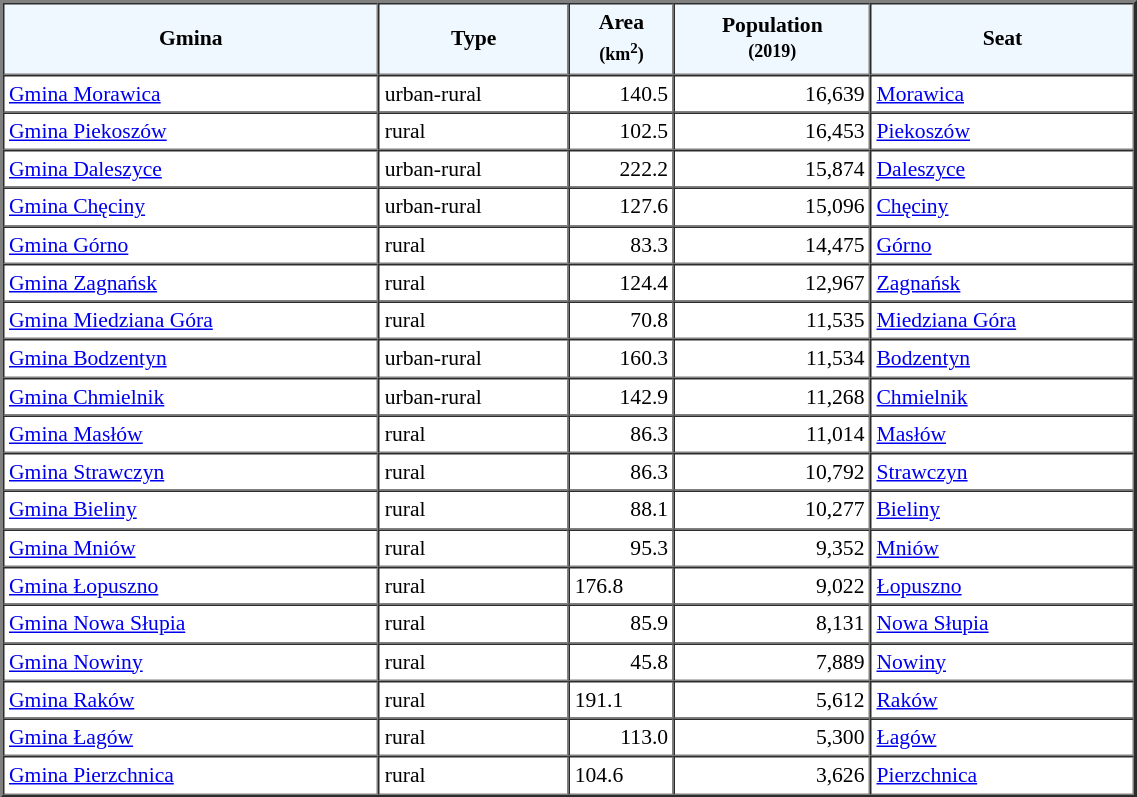<table width="60%" border="2" cellpadding="3" cellspacing="0" style="font-size:90%;line-height:120%;">
<tr bgcolor="F0F8FF">
<td style="text-align:center;"><strong>Gmina</strong></td>
<td style="text-align:center;"><strong>Type</strong></td>
<td style="text-align:center;"><strong>Area<br><small>(km<sup>2</sup>)</small></strong></td>
<td style="text-align:center;"><strong>Population<br><small>(2019)</small></strong></td>
<td style="text-align:center;"><strong>Seat</strong></td>
</tr>
<tr>
<td><a href='#'>Gmina Morawica</a></td>
<td>urban-rural</td>
<td style="text-align:right;">140.5</td>
<td style="text-align:right;">16,639</td>
<td><a href='#'>Morawica</a></td>
</tr>
<tr>
<td><a href='#'>Gmina Piekoszów</a></td>
<td>rural</td>
<td style="text-align:right;">102.5</td>
<td style="text-align:right;">16,453</td>
<td><a href='#'>Piekoszów</a></td>
</tr>
<tr>
<td><a href='#'>Gmina Daleszyce</a></td>
<td>urban-rural</td>
<td style="text-align:right;">222.2</td>
<td style="text-align:right;">15,874</td>
<td><a href='#'>Daleszyce</a></td>
</tr>
<tr>
<td><a href='#'>Gmina Chęciny</a></td>
<td>urban-rural</td>
<td style="text-align:right;">127.6</td>
<td style="text-align:right;">15,096</td>
<td><a href='#'>Chęciny</a></td>
</tr>
<tr>
<td><a href='#'>Gmina Górno</a></td>
<td>rural</td>
<td style="text-align:right;">83.3</td>
<td style="text-align:right;">14,475</td>
<td><a href='#'>Górno</a></td>
</tr>
<tr>
<td><a href='#'>Gmina Zagnańsk</a></td>
<td>rural</td>
<td style="text-align:right;">124.4</td>
<td style="text-align:right;">12,967</td>
<td><a href='#'>Zagnańsk</a></td>
</tr>
<tr>
<td><a href='#'>Gmina Miedziana Góra</a></td>
<td>rural</td>
<td style="text-align:right;">70.8</td>
<td style="text-align:right;">11,535</td>
<td><a href='#'>Miedziana Góra</a></td>
</tr>
<tr>
<td><a href='#'>Gmina Bodzentyn</a></td>
<td>urban-rural</td>
<td style="text-align:right;">160.3</td>
<td style="text-align:right;">11,534</td>
<td><a href='#'>Bodzentyn</a></td>
</tr>
<tr>
<td><a href='#'>Gmina Chmielnik</a></td>
<td>urban-rural</td>
<td style="text-align:right;">142.9</td>
<td style="text-align:right;">11,268</td>
<td><a href='#'>Chmielnik</a></td>
</tr>
<tr>
<td><a href='#'>Gmina Masłów</a></td>
<td>rural</td>
<td style="text-align:right;">86.3</td>
<td style="text-align:right;">11,014</td>
<td><a href='#'>Masłów</a></td>
</tr>
<tr>
<td><a href='#'>Gmina Strawczyn</a></td>
<td>rural</td>
<td style="text-align:right;">86.3</td>
<td style="text-align:right;">10,792</td>
<td><a href='#'>Strawczyn</a></td>
</tr>
<tr>
<td><a href='#'>Gmina Bieliny</a></td>
<td>rural</td>
<td style="text-align:right;">88.1</td>
<td style="text-align:right;">10,277</td>
<td><a href='#'>Bieliny</a></td>
</tr>
<tr>
<td><a href='#'>Gmina Mniów</a></td>
<td>rural</td>
<td style="text-align:right;">95.3</td>
<td style="text-align:right;">9,352</td>
<td><a href='#'>Mniów</a></td>
</tr>
<tr>
<td><a href='#'>Gmina Łopuszno</a></td>
<td>rural</td>
<td>176.8</td>
<td style="text-align:right;">9,022</td>
<td><a href='#'>Łopuszno</a></td>
</tr>
<tr>
<td><a href='#'>Gmina Nowa Słupia</a></td>
<td>rural</td>
<td style="text-align:right;">85.9</td>
<td style="text-align:right;">8,131</td>
<td><a href='#'>Nowa Słupia</a></td>
</tr>
<tr>
<td><a href='#'>Gmina Nowiny</a></td>
<td>rural</td>
<td style="text-align:right;">45.8</td>
<td style="text-align:right;">7,889</td>
<td><a href='#'>Nowiny</a></td>
</tr>
<tr>
<td><a href='#'>Gmina Raków</a></td>
<td>rural</td>
<td>191.1</td>
<td style="text-align:right;">5,612</td>
<td><a href='#'>Raków</a></td>
</tr>
<tr>
<td><a href='#'>Gmina Łagów</a></td>
<td>rural</td>
<td style="text-align:right;">113.0</td>
<td style="text-align:right;">5,300</td>
<td><a href='#'>Łagów</a></td>
</tr>
<tr>
<td><a href='#'>Gmina Pierzchnica</a></td>
<td>rural</td>
<td>104.6</td>
<td style="text-align:right;">3,626</td>
<td><a href='#'>Pierzchnica</a></td>
</tr>
</table>
